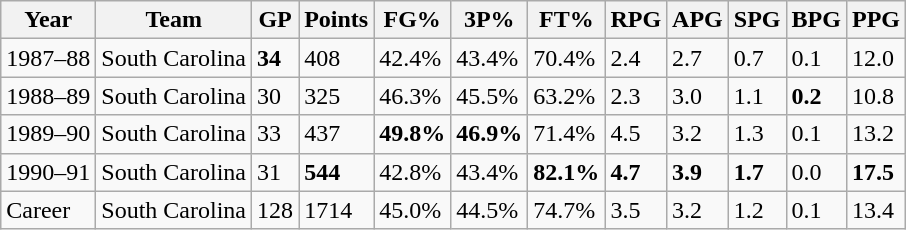<table class="wikitable">
<tr>
<th>Year</th>
<th>Team</th>
<th>GP</th>
<th>Points</th>
<th>FG%</th>
<th>3P%</th>
<th>FT%</th>
<th>RPG</th>
<th>APG</th>
<th>SPG</th>
<th>BPG</th>
<th>PPG</th>
</tr>
<tr>
<td>1987–88</td>
<td>South Carolina</td>
<td><strong>34</strong></td>
<td>408</td>
<td>42.4%</td>
<td>43.4%</td>
<td>70.4%</td>
<td>2.4</td>
<td>2.7</td>
<td>0.7</td>
<td>0.1</td>
<td>12.0</td>
</tr>
<tr>
<td>1988–89</td>
<td>South Carolina</td>
<td>30</td>
<td>325</td>
<td>46.3%</td>
<td>45.5%</td>
<td>63.2%</td>
<td>2.3</td>
<td>3.0</td>
<td>1.1</td>
<td><strong>0.2</strong></td>
<td>10.8</td>
</tr>
<tr>
<td>1989–90</td>
<td>South Carolina</td>
<td>33</td>
<td>437</td>
<td><strong>49.8%</strong></td>
<td><strong>46.9%</strong></td>
<td>71.4%</td>
<td>4.5</td>
<td>3.2</td>
<td>1.3</td>
<td>0.1</td>
<td>13.2</td>
</tr>
<tr>
<td>1990–91</td>
<td>South Carolina</td>
<td>31</td>
<td><strong>544</strong></td>
<td>42.8%</td>
<td>43.4%</td>
<td><strong>82.1%</strong></td>
<td><strong>4.7</strong></td>
<td><strong>3.9</strong></td>
<td><strong>1.7</strong></td>
<td>0.0</td>
<td><strong>17.5</strong></td>
</tr>
<tr>
<td>Career</td>
<td>South Carolina</td>
<td>128</td>
<td>1714</td>
<td>45.0%</td>
<td>44.5%</td>
<td>74.7%</td>
<td>3.5</td>
<td>3.2</td>
<td>1.2</td>
<td>0.1</td>
<td>13.4</td>
</tr>
</table>
